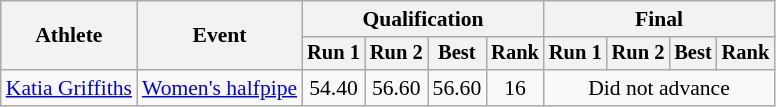<table class="wikitable" style="font-size:90%">
<tr>
<th rowspan="2">Athlete</th>
<th rowspan="2">Event</th>
<th colspan="4">Qualification</th>
<th colspan="4">Final</th>
</tr>
<tr style="font-size:95%">
<th>Run 1</th>
<th>Run 2</th>
<th>Best</th>
<th>Rank</th>
<th>Run 1</th>
<th>Run 2</th>
<th>Best</th>
<th>Rank</th>
</tr>
<tr align=center>
<td align=left><a href='#'>Katia Griffiths</a></td>
<td rowspan="1" align=left><a href='#'>Women's halfpipe</a></td>
<td>54.40</td>
<td>56.60</td>
<td>56.60</td>
<td>16</td>
<td colspan=4>Did not advance</td>
</tr>
</table>
